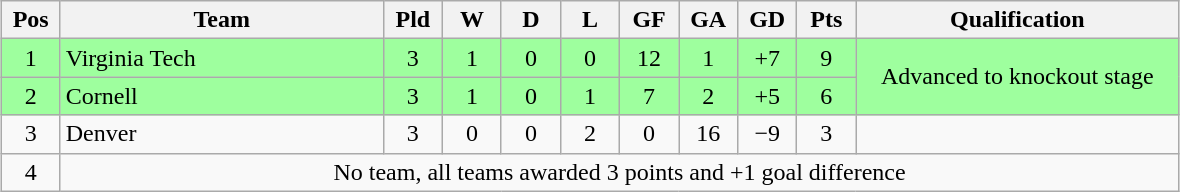<table class="wikitable" style="text-align:center; margin: 1em auto">
<tr>
<th style="width:2em">Pos</th>
<th style="width:13em">Team</th>
<th style="width:2em">Pld</th>
<th style="width:2em">W</th>
<th style="width:2em">D</th>
<th style="width:2em">L</th>
<th style="width:2em">GF</th>
<th style="width:2em">GA</th>
<th style="width:2em">GD</th>
<th style="width:2em">Pts</th>
<th style="width:13em">Qualification</th>
</tr>
<tr bgcolor="#9eff9e">
<td>1</td>
<td style="text-align:left">Virginia Tech</td>
<td>3</td>
<td>1</td>
<td>0</td>
<td>0</td>
<td>12</td>
<td>1</td>
<td>+7</td>
<td>9</td>
<td rowspan="2">Advanced to knockout stage</td>
</tr>
<tr bgcolor="#9eff9e">
<td>2</td>
<td style="text-align:left">Cornell</td>
<td>3</td>
<td>1</td>
<td>0</td>
<td>1</td>
<td>7</td>
<td>2</td>
<td>+5</td>
<td>6</td>
</tr>
<tr>
<td>3</td>
<td style="text-align:left">Denver</td>
<td>3</td>
<td>0</td>
<td>0</td>
<td>2</td>
<td>0</td>
<td>16</td>
<td>−9</td>
<td>3</td>
</tr>
<tr>
<td>4</td>
<td colspan="10" style="text-align:center">No team, all teams awarded 3 points and +1 goal difference</td>
</tr>
</table>
